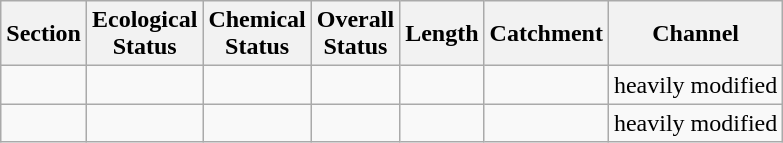<table class="wikitable">
<tr>
<th>Section</th>
<th>Ecological<br>Status</th>
<th>Chemical<br>Status</th>
<th>Overall<br>Status</th>
<th>Length</th>
<th>Catchment</th>
<th>Channel</th>
</tr>
<tr>
<td></td>
<td></td>
<td></td>
<td></td>
<td></td>
<td></td>
<td>heavily modified</td>
</tr>
<tr>
<td></td>
<td></td>
<td></td>
<td></td>
<td></td>
<td></td>
<td>heavily modified</td>
</tr>
</table>
